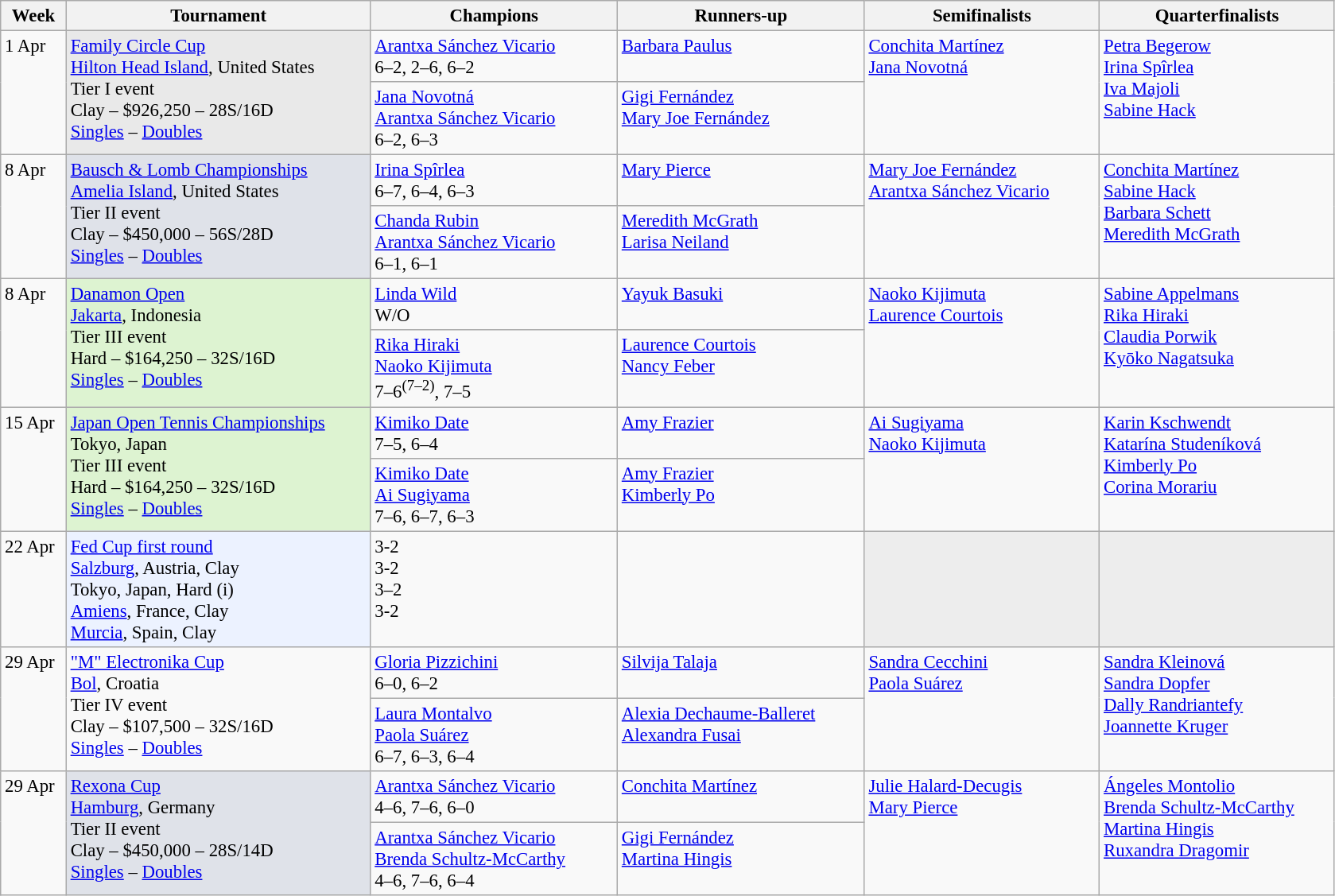<table class=wikitable style=font-size:95%>
<tr>
<th style="width:48px;">Week</th>
<th style="width:248px;">Tournament</th>
<th style="width:200px;">Champions</th>
<th style="width:200px;">Runners-up</th>
<th style="width:190px;">Semifinalists</th>
<th style="width:190px;">Quarterfinalists</th>
</tr>
<tr valign=top>
<td rowspan=2>1 Apr</td>
<td bgcolor=#E9E9E9 rowspan=2><a href='#'>Family Circle Cup</a><br> <a href='#'>Hilton Head Island</a>, United States<br>Tier I event<br>Clay – $926,250 – 28S/16D<br><a href='#'>Singles</a> – <a href='#'>Doubles</a></td>
<td> <a href='#'>Arantxa Sánchez Vicario</a><br>6–2, 2–6, 6–2</td>
<td> <a href='#'>Barbara Paulus</a></td>
<td rowspan=2>  <a href='#'>Conchita Martínez</a><br> <a href='#'>Jana Novotná</a></td>
<td rowspan=2> <a href='#'>Petra Begerow</a><br> <a href='#'>Irina Spîrlea</a><br> <a href='#'>Iva Majoli</a><br> <a href='#'>Sabine Hack</a></td>
</tr>
<tr valign=top>
<td> <a href='#'>Jana Novotná</a> <br>  <a href='#'>Arantxa Sánchez Vicario</a><br> 6–2, 6–3</td>
<td> <a href='#'>Gigi Fernández</a> <br>  <a href='#'>Mary Joe Fernández</a></td>
</tr>
<tr valign=top>
<td rowspan=2>8 Apr</td>
<td bgcolor=#dfe2e9 rowspan=2><a href='#'>Bausch & Lomb Championships</a><br> <a href='#'>Amelia Island</a>, United States<br>Tier II event<br>Clay – $450,000 – 56S/28D<br><a href='#'>Singles</a> – <a href='#'>Doubles</a></td>
<td> <a href='#'>Irina Spîrlea</a><br>6–7, 6–4, 6–3</td>
<td> <a href='#'>Mary Pierce</a></td>
<td rowspan=2>  <a href='#'>Mary Joe Fernández</a><br> <a href='#'>Arantxa Sánchez Vicario</a></td>
<td rowspan=2> <a href='#'>Conchita Martínez</a><br> <a href='#'>Sabine Hack</a><br> <a href='#'>Barbara Schett</a><br> <a href='#'>Meredith McGrath</a></td>
</tr>
<tr valign=top>
<td> <a href='#'>Chanda Rubin</a> <br>  <a href='#'>Arantxa Sánchez Vicario</a><br> 6–1, 6–1</td>
<td> <a href='#'>Meredith McGrath</a> <br>  <a href='#'>Larisa Neiland</a></td>
</tr>
<tr valign=top>
<td rowspan=2>8 Apr</td>
<td bgcolor=#DDF3D1 rowspan=2><a href='#'>Danamon Open</a><br> <a href='#'>Jakarta</a>, Indonesia<br>Tier III event<br>Hard – $164,250 – 32S/16D<br><a href='#'>Singles</a> – <a href='#'>Doubles</a></td>
<td> <a href='#'>Linda Wild</a><br>W/O</td>
<td> <a href='#'>Yayuk Basuki</a></td>
<td rowspan=2>  <a href='#'>Naoko Kijimuta</a><br> <a href='#'>Laurence Courtois</a></td>
<td rowspan=2> <a href='#'>Sabine Appelmans</a><br> <a href='#'>Rika Hiraki</a><br> <a href='#'>Claudia Porwik</a><br> <a href='#'>Kyōko Nagatsuka</a></td>
</tr>
<tr valign=top>
<td> <a href='#'>Rika Hiraki</a> <br>  <a href='#'>Naoko Kijimuta</a><br> 7–6<sup>(7–2)</sup>, 7–5</td>
<td> <a href='#'>Laurence Courtois</a> <br>  <a href='#'>Nancy Feber</a></td>
</tr>
<tr valign=top>
<td rowspan=2>15 Apr</td>
<td bgcolor=#DDF3D1 rowspan=2><a href='#'>Japan Open Tennis Championships</a><br> Tokyo, Japan<br>Tier III event<br>Hard – $164,250 – 32S/16D<br><a href='#'>Singles</a> – <a href='#'>Doubles</a></td>
<td> <a href='#'>Kimiko Date</a><br>7–5, 6–4</td>
<td> <a href='#'>Amy Frazier</a></td>
<td rowspan=2>  <a href='#'>Ai Sugiyama</a><br> <a href='#'>Naoko Kijimuta</a></td>
<td rowspan=2> <a href='#'>Karin Kschwendt</a><br> <a href='#'>Katarína Studeníková</a><br> <a href='#'>Kimberly Po</a><br> <a href='#'>Corina Morariu</a></td>
</tr>
<tr valign=top>
<td> <a href='#'>Kimiko Date</a> <br>  <a href='#'>Ai Sugiyama</a><br> 7–6, 6–7, 6–3</td>
<td> <a href='#'>Amy Frazier</a> <br>  <a href='#'>Kimberly Po</a></td>
</tr>
<tr valign=top>
<td rowspan=1>22 Apr</td>
<td bgcolor="#ECF2FF" rowspan=1><a href='#'>Fed Cup first round</a><br> <a href='#'>Salzburg</a>, Austria, Clay<br> Tokyo, Japan, Hard (i)<br> <a href='#'>Amiens</a>, France, Clay<br> <a href='#'>Murcia</a>, Spain, Clay</td>
<td> 3-2<br> 3-2<br> 3–2<br> 3-2</td>
<td><br><br><br></td>
<td bgcolor="#ededed"></td>
<td bgcolor="#ededed"></td>
</tr>
<tr valign=top>
<td rowspan=2>29 Apr</td>
<td rowspan=2><a href='#'>"M" Electronika Cup</a><br> <a href='#'>Bol</a>, Croatia<br>Tier IV event<br>Clay – $107,500 – 32S/16D<br><a href='#'>Singles</a> – <a href='#'>Doubles</a></td>
<td> <a href='#'>Gloria Pizzichini</a><br>6–0, 6–2</td>
<td> <a href='#'>Silvija Talaja</a></td>
<td rowspan=2>  <a href='#'>Sandra Cecchini</a><br> <a href='#'>Paola Suárez</a></td>
<td rowspan=2> <a href='#'>Sandra Kleinová</a><br> <a href='#'>Sandra Dopfer</a><br> <a href='#'>Dally Randriantefy</a><br> <a href='#'>Joannette Kruger</a></td>
</tr>
<tr valign=top>
<td> <a href='#'>Laura Montalvo</a> <br>  <a href='#'>Paola Suárez</a><br> 6–7, 6–3, 6–4</td>
<td> <a href='#'>Alexia Dechaume-Balleret</a> <br>  <a href='#'>Alexandra Fusai</a></td>
</tr>
<tr valign=top>
<td rowspan=2>29 Apr</td>
<td bgcolor=#dfe2e9 rowspan=2><a href='#'>Rexona Cup</a><br> <a href='#'>Hamburg</a>, Germany<br>Tier II event<br>Clay – $450,000 – 28S/14D<br><a href='#'>Singles</a> – <a href='#'>Doubles</a></td>
<td> <a href='#'>Arantxa Sánchez Vicario</a><br>4–6, 7–6, 6–0</td>
<td> <a href='#'>Conchita Martínez</a></td>
<td rowspan=2>  <a href='#'>Julie Halard-Decugis</a><br> <a href='#'>Mary Pierce</a></td>
<td rowspan=2> <a href='#'>Ángeles Montolio</a><br> <a href='#'>Brenda Schultz-McCarthy</a><br> <a href='#'>Martina Hingis</a><br> <a href='#'>Ruxandra Dragomir</a></td>
</tr>
<tr valign=top>
<td> <a href='#'>Arantxa Sánchez Vicario</a> <br>  <a href='#'>Brenda Schultz-McCarthy</a><br> 4–6, 7–6, 6–4</td>
<td> <a href='#'>Gigi Fernández</a> <br>  <a href='#'>Martina Hingis</a></td>
</tr>
</table>
